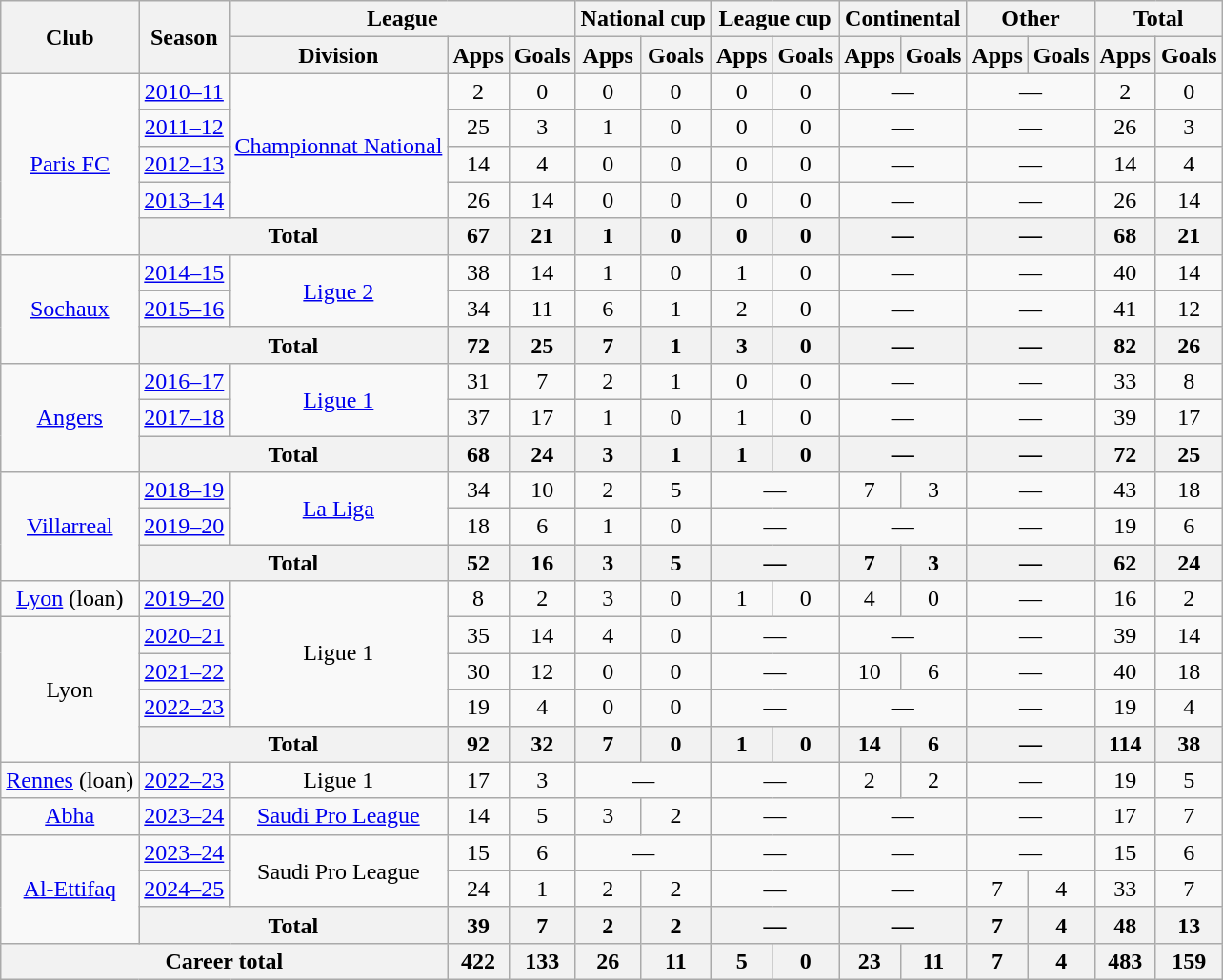<table class="wikitable" style="text-align: center;">
<tr>
<th rowspan="2">Club</th>
<th rowspan="2">Season</th>
<th colspan="3">League</th>
<th colspan="2">National cup</th>
<th colspan="2">League cup</th>
<th colspan="2">Continental</th>
<th colspan="2">Other</th>
<th colspan="2">Total</th>
</tr>
<tr>
<th>Division</th>
<th>Apps</th>
<th>Goals</th>
<th>Apps</th>
<th>Goals</th>
<th>Apps</th>
<th>Goals</th>
<th>Apps</th>
<th>Goals</th>
<th>Apps</th>
<th>Goals</th>
<th>Apps</th>
<th>Goals</th>
</tr>
<tr>
<td rowspan="5"><a href='#'>Paris FC</a></td>
<td><a href='#'>2010–11</a></td>
<td rowspan="4"><a href='#'>Championnat National</a></td>
<td>2</td>
<td>0</td>
<td>0</td>
<td>0</td>
<td>0</td>
<td>0</td>
<td colspan="2">—</td>
<td colspan="2">—</td>
<td>2</td>
<td>0</td>
</tr>
<tr>
<td><a href='#'>2011–12</a></td>
<td>25</td>
<td>3</td>
<td>1</td>
<td>0</td>
<td>0</td>
<td>0</td>
<td colspan="2">—</td>
<td colspan="2">—</td>
<td>26</td>
<td>3</td>
</tr>
<tr>
<td><a href='#'>2012–13</a></td>
<td>14</td>
<td>4</td>
<td>0</td>
<td>0</td>
<td>0</td>
<td>0</td>
<td colspan="2">—</td>
<td colspan="2">—</td>
<td>14</td>
<td>4</td>
</tr>
<tr>
<td><a href='#'>2013–14</a></td>
<td>26</td>
<td>14</td>
<td>0</td>
<td>0</td>
<td>0</td>
<td>0</td>
<td colspan="2">—</td>
<td colspan="2">—</td>
<td>26</td>
<td>14</td>
</tr>
<tr>
<th colspan="2">Total</th>
<th>67</th>
<th>21</th>
<th>1</th>
<th>0</th>
<th>0</th>
<th>0</th>
<th colspan="2">—</th>
<th colspan="2">—</th>
<th>68</th>
<th>21</th>
</tr>
<tr>
<td rowspan="3"><a href='#'>Sochaux</a></td>
<td><a href='#'>2014–15</a></td>
<td rowspan="2"><a href='#'>Ligue 2</a></td>
<td>38</td>
<td>14</td>
<td>1</td>
<td>0</td>
<td>1</td>
<td>0</td>
<td colspan="2">—</td>
<td colspan="2">—</td>
<td>40</td>
<td>14</td>
</tr>
<tr>
<td><a href='#'>2015–16</a></td>
<td>34</td>
<td>11</td>
<td>6</td>
<td>1</td>
<td>2</td>
<td>0</td>
<td colspan="2">—</td>
<td colspan="2">—</td>
<td>41</td>
<td>12</td>
</tr>
<tr>
<th colspan="2">Total</th>
<th>72</th>
<th>25</th>
<th>7</th>
<th>1</th>
<th>3</th>
<th>0</th>
<th colspan="2">—</th>
<th colspan="2">—</th>
<th>82</th>
<th>26</th>
</tr>
<tr>
<td rowspan="3"><a href='#'>Angers</a></td>
<td><a href='#'>2016–17</a></td>
<td rowspan="2"><a href='#'>Ligue 1</a></td>
<td>31</td>
<td>7</td>
<td>2</td>
<td>1</td>
<td>0</td>
<td>0</td>
<td colspan="2">—</td>
<td colspan="2">—</td>
<td>33</td>
<td>8</td>
</tr>
<tr>
<td><a href='#'>2017–18</a></td>
<td>37</td>
<td>17</td>
<td>1</td>
<td>0</td>
<td>1</td>
<td>0</td>
<td colspan="2">—</td>
<td colspan="2">—</td>
<td>39</td>
<td>17</td>
</tr>
<tr>
<th colspan="2">Total</th>
<th>68</th>
<th>24</th>
<th>3</th>
<th>1</th>
<th>1</th>
<th>0</th>
<th colspan="2">—</th>
<th colspan="2">—</th>
<th>72</th>
<th>25</th>
</tr>
<tr>
<td rowspan="3"><a href='#'>Villarreal</a></td>
<td><a href='#'>2018–19</a></td>
<td rowspan="2"><a href='#'>La Liga</a></td>
<td>34</td>
<td>10</td>
<td>2</td>
<td>5</td>
<td colspan="2">—</td>
<td>7</td>
<td>3</td>
<td colspan="2">—</td>
<td>43</td>
<td>18</td>
</tr>
<tr>
<td><a href='#'>2019–20</a></td>
<td>18</td>
<td>6</td>
<td>1</td>
<td>0</td>
<td colspan="2">—</td>
<td colspan="2">—</td>
<td colspan="2">—</td>
<td>19</td>
<td>6</td>
</tr>
<tr>
<th colspan="2">Total</th>
<th>52</th>
<th>16</th>
<th>3</th>
<th>5</th>
<th colspan="2">—</th>
<th>7</th>
<th>3</th>
<th colspan="2">—</th>
<th>62</th>
<th>24</th>
</tr>
<tr>
<td><a href='#'>Lyon</a> (loan)</td>
<td><a href='#'>2019–20</a></td>
<td rowspan="4">Ligue 1</td>
<td>8</td>
<td>2</td>
<td>3</td>
<td>0</td>
<td>1</td>
<td>0</td>
<td>4</td>
<td>0</td>
<td colspan="2">—</td>
<td>16</td>
<td>2</td>
</tr>
<tr>
<td rowspan="4">Lyon</td>
<td><a href='#'>2020–21</a></td>
<td>35</td>
<td>14</td>
<td>4</td>
<td>0</td>
<td colspan="2">—</td>
<td colspan="2">—</td>
<td colspan="2">—</td>
<td>39</td>
<td>14</td>
</tr>
<tr>
<td><a href='#'>2021–22</a></td>
<td>30</td>
<td>12</td>
<td>0</td>
<td>0</td>
<td colspan="2">—</td>
<td>10</td>
<td>6</td>
<td colspan="2">—</td>
<td>40</td>
<td>18</td>
</tr>
<tr>
<td><a href='#'>2022–23</a></td>
<td>19</td>
<td>4</td>
<td>0</td>
<td>0</td>
<td colspan="2">—</td>
<td colspan="2">—</td>
<td colspan="2">—</td>
<td>19</td>
<td>4</td>
</tr>
<tr>
<th colspan="2">Total</th>
<th>92</th>
<th>32</th>
<th>7</th>
<th>0</th>
<th>1</th>
<th>0</th>
<th>14</th>
<th>6</th>
<th colspan="2">—</th>
<th>114</th>
<th>38</th>
</tr>
<tr>
<td><a href='#'>Rennes</a> (loan)</td>
<td><a href='#'>2022–23</a></td>
<td>Ligue 1</td>
<td>17</td>
<td>3</td>
<td colspan="2">—</td>
<td colspan="2">—</td>
<td>2</td>
<td>2</td>
<td colspan="2">—</td>
<td>19</td>
<td>5</td>
</tr>
<tr>
<td><a href='#'>Abha</a></td>
<td><a href='#'>2023–24</a></td>
<td><a href='#'>Saudi Pro League</a></td>
<td>14</td>
<td>5</td>
<td>3</td>
<td>2</td>
<td colspan="2">—</td>
<td colspan="2">—</td>
<td colspan="2">—</td>
<td>17</td>
<td>7</td>
</tr>
<tr>
<td rowspan="3"><a href='#'>Al-Ettifaq</a></td>
<td><a href='#'>2023–24</a></td>
<td rowspan="2">Saudi Pro League</td>
<td>15</td>
<td>6</td>
<td colspan="2">—</td>
<td colspan="2">—</td>
<td colspan="2">—</td>
<td colspan="2">—</td>
<td>15</td>
<td>6</td>
</tr>
<tr>
<td><a href='#'>2024–25</a></td>
<td>24</td>
<td>1</td>
<td>2</td>
<td>2</td>
<td colspan="2">—</td>
<td colspan="2">—</td>
<td>7</td>
<td>4</td>
<td>33</td>
<td>7</td>
</tr>
<tr>
<th colspan="2">Total</th>
<th>39</th>
<th>7</th>
<th>2</th>
<th>2</th>
<th colspan="2">—</th>
<th colspan="2">—</th>
<th>7</th>
<th>4</th>
<th>48</th>
<th>13</th>
</tr>
<tr>
<th colspan="3">Career total</th>
<th>422</th>
<th>133</th>
<th>26</th>
<th>11</th>
<th>5</th>
<th>0</th>
<th>23</th>
<th>11</th>
<th>7</th>
<th>4</th>
<th>483</th>
<th>159</th>
</tr>
</table>
